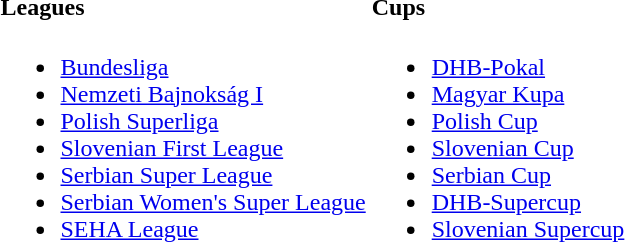<table valign=top>
<tr>
<td valign=top><br><h4>Leagues</h4><ul><li> <a href='#'>Bundesliga</a></li><li> <a href='#'>Nemzeti Bajnokság I</a></li><li> <a href='#'>Polish Superliga</a></li><li> <a href='#'>Slovenian First League</a></li><li> <a href='#'>Serbian Super League</a></li><li> <a href='#'>Serbian Women's Super League</a></li><li> <a href='#'>SEHA League</a></li></ul></td>
<td valign=top><br><h4>Cups</h4><ul><li> <a href='#'>DHB-Pokal</a></li><li> <a href='#'>Magyar Kupa</a></li><li> <a href='#'>Polish Cup</a></li><li> <a href='#'>Slovenian Cup</a></li><li> <a href='#'>Serbian Cup</a></li><li> <a href='#'>DHB-Supercup</a></li><li> <a href='#'>Slovenian Supercup</a></li></ul></td>
</tr>
</table>
